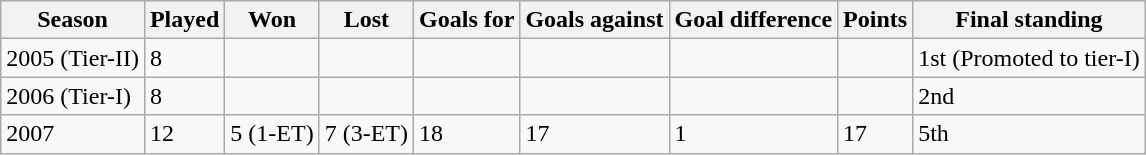<table class="wikitable" align = "center">
<tr>
<th>Season</th>
<th>Played</th>
<th>Won</th>
<th>Lost</th>
<th>Goals for</th>
<th>Goals against</th>
<th>Goal difference</th>
<th>Points</th>
<th>Final standing</th>
</tr>
<tr>
<td>2005 (Tier-II)</td>
<td>8</td>
<td></td>
<td></td>
<td></td>
<td></td>
<td></td>
<td></td>
<td>1st (Promoted to tier-I)</td>
</tr>
<tr>
<td>2006 (Tier-I)</td>
<td>8</td>
<td></td>
<td></td>
<td></td>
<td></td>
<td></td>
<td></td>
<td>2nd</td>
</tr>
<tr>
<td>2007</td>
<td>12</td>
<td>5 (1-ET)</td>
<td>7 (3-ET)</td>
<td>18</td>
<td>17</td>
<td>1</td>
<td>17</td>
<td>5th</td>
</tr>
</table>
